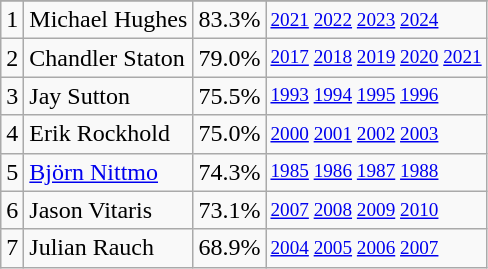<table class="wikitable">
<tr>
</tr>
<tr>
<td>1</td>
<td>Michael Hughes</td>
<td><abbr>83.3%</abbr></td>
<td style="font-size:80%;"><a href='#'>2021</a> <a href='#'>2022</a> <a href='#'>2023</a> <a href='#'>2024</a></td>
</tr>
<tr>
<td>2</td>
<td>Chandler Staton</td>
<td><abbr>79.0%</abbr></td>
<td style="font-size:80%;"><a href='#'>2017</a> <a href='#'>2018</a> <a href='#'>2019</a> <a href='#'>2020</a> <a href='#'>2021</a></td>
</tr>
<tr>
<td>3</td>
<td>Jay Sutton</td>
<td><abbr>75.5%</abbr></td>
<td style="font-size:80%;"><a href='#'>1993</a> <a href='#'>1994</a> <a href='#'>1995</a> <a href='#'>1996</a></td>
</tr>
<tr>
<td>4</td>
<td>Erik Rockhold</td>
<td><abbr>75.0%</abbr></td>
<td style="font-size:80%;"><a href='#'>2000</a> <a href='#'>2001</a> <a href='#'>2002</a> <a href='#'>2003</a></td>
</tr>
<tr>
<td>5</td>
<td><a href='#'>Björn Nittmo</a></td>
<td><abbr>74.3%</abbr></td>
<td style="font-size:80%;"><a href='#'>1985</a> <a href='#'>1986</a> <a href='#'>1987</a> <a href='#'>1988</a></td>
</tr>
<tr>
<td>6</td>
<td>Jason Vitaris</td>
<td><abbr>73.1%</abbr></td>
<td style="font-size:80%;"><a href='#'>2007</a> <a href='#'>2008</a> <a href='#'>2009</a> <a href='#'>2010</a></td>
</tr>
<tr>
<td>7</td>
<td>Julian Rauch</td>
<td><abbr>68.9%</abbr></td>
<td style="font-size:80%;"><a href='#'>2004</a> <a href='#'>2005</a> <a href='#'>2006</a> <a href='#'>2007</a></td>
</tr>
</table>
